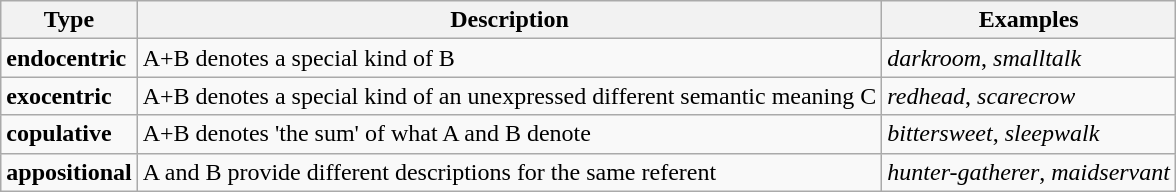<table class="wikitable">
<tr>
<th>Type</th>
<th>Description</th>
<th>Examples</th>
</tr>
<tr>
<td><strong>endocentric</strong></td>
<td>A+B denotes a special kind of B</td>
<td><em>darkroom</em>, <em>smalltalk</em></td>
</tr>
<tr>
<td><strong>exocentric</strong></td>
<td>A+B denotes a special kind of an unexpressed different semantic meaning C</td>
<td><em>redhead</em>, <em>scarecrow</em></td>
</tr>
<tr>
<td><strong>copulative</strong></td>
<td>A+B denotes 'the sum' of what A and B denote</td>
<td><em>bittersweet</em>, <em>sleepwalk</em></td>
</tr>
<tr>
<td><strong>appositional</strong></td>
<td>A and B provide different descriptions for the same referent</td>
<td><em>hunter-gatherer</em>, <em>maidservant</em></td>
</tr>
</table>
